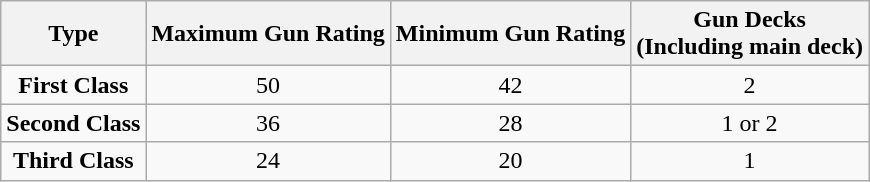<table class="wikitable">
<tr>
<th align="center">Type</th>
<th align="center">Maximum Gun Rating</th>
<th align="center">Minimum Gun Rating</th>
<th align="center">Gun Decks<br>(Including main deck)</th>
</tr>
<tr>
<td align="center"><strong>First Class</strong></td>
<td align="center">50 </td>
<td align="center">42  </td>
<td align="center">2 </td>
</tr>
<tr>
<td align="center"><strong>Second Class</strong></td>
<td align="center">36 </td>
<td align="center">28 </td>
<td align="center">1 or 2 </td>
</tr>
<tr>
<td align="center"><strong>Third Class</strong></td>
<td align="center">24 </td>
<td align="center">20 </td>
<td align="center">1 </td>
</tr>
</table>
